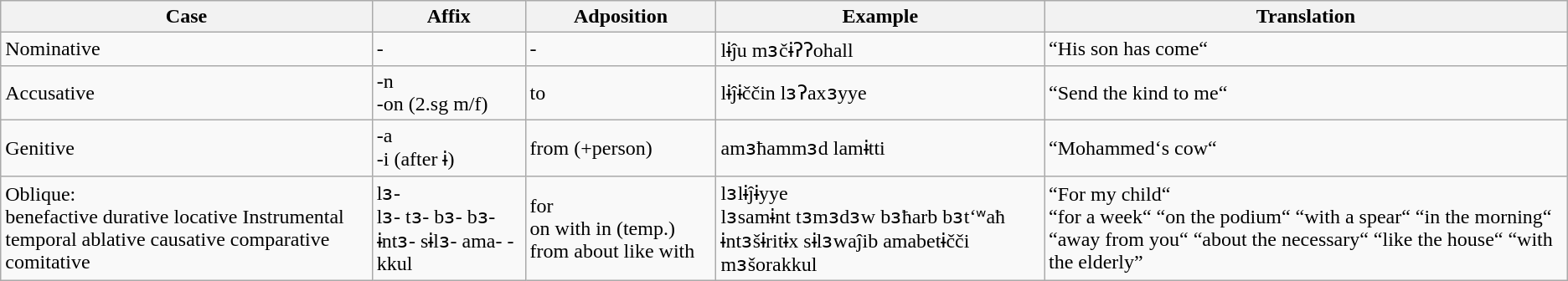<table class="wikitable">
<tr>
<th>Case</th>
<th>Affix</th>
<th>Adposition</th>
<th>Example</th>
<th>Translation</th>
</tr>
<tr>
<td>Nominative</td>
<td>-</td>
<td>-</td>
<td>lɨĵu mɜčɨʔʔohall</td>
<td>“His son has come“</td>
</tr>
<tr>
<td>Accusative</td>
<td>-n<br>-on (2.sg m/f)</td>
<td>to</td>
<td>lɨĵɨččin lɜʔaxɜyye</td>
<td>“Send the kind to me“</td>
</tr>
<tr>
<td>Genitive</td>
<td>-a<br>-i (after ɨ)</td>
<td>from (+person)</td>
<td>amɜħammɜd lamɨtti</td>
<td>“Mohammed‘s cow“</td>
</tr>
<tr>
<td>Oblique:<br>benefactive
durative
locative
Instrumental
temporal
ablative
causative
comparative comitative</td>
<td>lɜ-<br>lɜ-
tɜ-
bɜ-
bɜ-
ɨntɜ-
sɨlɜ-
ama-
-kkul</td>
<td>for<br>on
with
in (temp.)
from
about
like
with</td>
<td>lɜlɨĵɨyye<br>lɜsamɨnt
tɜmɜdɜw
bɜħarb
bɜt‘ʷaħ
ɨntɜšɨritɨx
sɨlɜwaĵib
amabetɨčči
mɜšorakkul</td>
<td>“For my child“<br>“for a week“ 
“on the podium“ 
“with a spear“ 
“in the morning“ 
“away from you“ 
“about the necessary“
“like the house“ 
“with the elderly”</td>
</tr>
</table>
